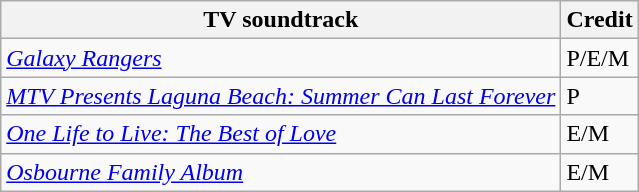<table class="wikitable">
<tr>
<th>TV soundtrack</th>
<th>Credit</th>
</tr>
<tr>
<td><em><a href='#'>Galaxy Rangers</a></em></td>
<td>P/E/M</td>
</tr>
<tr>
<td><em><a href='#'>MTV Presents Laguna Beach: Summer Can Last Forever</a></em></td>
<td>P</td>
</tr>
<tr>
<td><em><a href='#'>One Life to Live: The Best of Love</a></em></td>
<td>E/M</td>
</tr>
<tr>
<td><em><a href='#'>Osbourne Family Album</a></em></td>
<td>E/M</td>
</tr>
</table>
